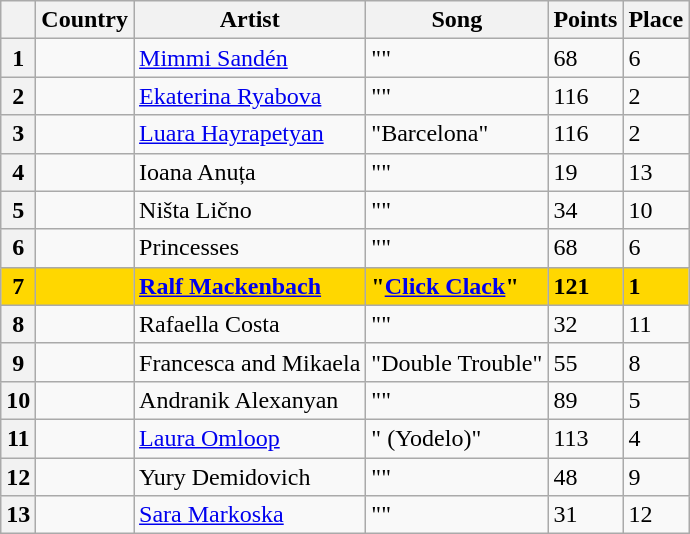<table class="sortable wikitable plainrowheaders">
<tr>
<th scope="col"></th>
<th scope="col">Country</th>
<th scope="col">Artist</th>
<th scope="col">Song</th>
<th scope="col">Points</th>
<th scope="col">Place</th>
</tr>
<tr>
<th scope="row" style="text-align:center;">1</th>
<td></td>
<td><a href='#'>Mimmi Sandén</a></td>
<td>""</td>
<td>68</td>
<td>6</td>
</tr>
<tr>
<th scope="row" style="text-align:center;">2</th>
<td></td>
<td><a href='#'>Ekaterina Ryabova</a></td>
<td>""</td>
<td>116</td>
<td>2</td>
</tr>
<tr>
<th scope="row" style="text-align:center;">3</th>
<td></td>
<td><a href='#'>Luara Hayrapetyan</a></td>
<td>"Barcelona"</td>
<td>116</td>
<td>2</td>
</tr>
<tr>
<th scope="row" style="text-align:center;">4</th>
<td></td>
<td>Ioana Anuța</td>
<td>""</td>
<td>19</td>
<td>13</td>
</tr>
<tr>
<th scope="row" style="text-align:center;">5</th>
<td></td>
<td>Ništa Lično</td>
<td>""</td>
<td>34</td>
<td>10</td>
</tr>
<tr>
<th scope="row" style="text-align:center;">6</th>
<td></td>
<td>Princesses</td>
<td>""</td>
<td>68</td>
<td>6</td>
</tr>
<tr style="font-weight:bold; background:gold;">
<th scope="row" style="text-align:center; font-weight:bold; background:gold;">7</th>
<td></td>
<td><a href='#'>Ralf Mackenbach</a></td>
<td>"<a href='#'>Click Clack</a>"</td>
<td>121</td>
<td>1</td>
</tr>
<tr>
<th scope="row" style="text-align:center;">8</th>
<td></td>
<td>Rafaella Costa</td>
<td>""</td>
<td>32</td>
<td>11</td>
</tr>
<tr>
<th scope="row" style="text-align:center;">9</th>
<td></td>
<td>Francesca and Mikaela</td>
<td>"Double Trouble"</td>
<td>55</td>
<td>8</td>
</tr>
<tr>
<th scope="row" style="text-align:center;">10</th>
<td></td>
<td>Andranik Alexanyan</td>
<td>""</td>
<td>89</td>
<td>5</td>
</tr>
<tr>
<th scope="row" style="text-align:center;">11</th>
<td></td>
<td><a href='#'>Laura Omloop</a></td>
<td>" (Yodelo)"</td>
<td>113</td>
<td>4</td>
</tr>
<tr>
<th scope="row" style="text-align:center;">12</th>
<td></td>
<td>Yury Demidovich</td>
<td>""</td>
<td>48</td>
<td>9</td>
</tr>
<tr>
<th scope="row" style="text-align:center;">13</th>
<td></td>
<td><a href='#'>Sara Markoska</a></td>
<td>""</td>
<td>31</td>
<td>12</td>
</tr>
</table>
